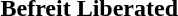<table>
<tr>
<th>Befreit</th>
<th>Liberated</th>
</tr>
<tr>
<td></td>
<td></td>
</tr>
</table>
